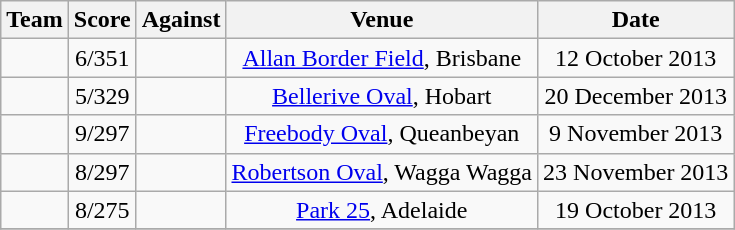<table class="wikitable sortable" style="text-align:center">
<tr>
<th class="unsortable">Team</th>
<th>Score</th>
<th>Against</th>
<th>Venue</th>
<th>Date</th>
</tr>
<tr>
<td style="text-align:left;"></td>
<td>6/351</td>
<td style="text-align:left;"></td>
<td><a href='#'>Allan Border Field</a>, Brisbane</td>
<td>12 October 2013</td>
</tr>
<tr>
<td style="text-align:left;"></td>
<td>5/329</td>
<td style="text-align:left;"></td>
<td><a href='#'>Bellerive Oval</a>, Hobart</td>
<td>20 December 2013</td>
</tr>
<tr>
<td style="text-align:left;"></td>
<td>9/297</td>
<td style="text-align:left;"></td>
<td><a href='#'>Freebody Oval</a>, Queanbeyan</td>
<td>9 November 2013</td>
</tr>
<tr>
<td style="text-align:left;"></td>
<td>8/297</td>
<td style="text-align:left;"></td>
<td><a href='#'>Robertson Oval</a>, Wagga Wagga</td>
<td>23 November 2013</td>
</tr>
<tr>
<td style="text-align:left;"></td>
<td>8/275</td>
<td style="text-align:left;"></td>
<td><a href='#'>Park 25</a>, Adelaide</td>
<td>19 October 2013</td>
</tr>
<tr>
</tr>
</table>
